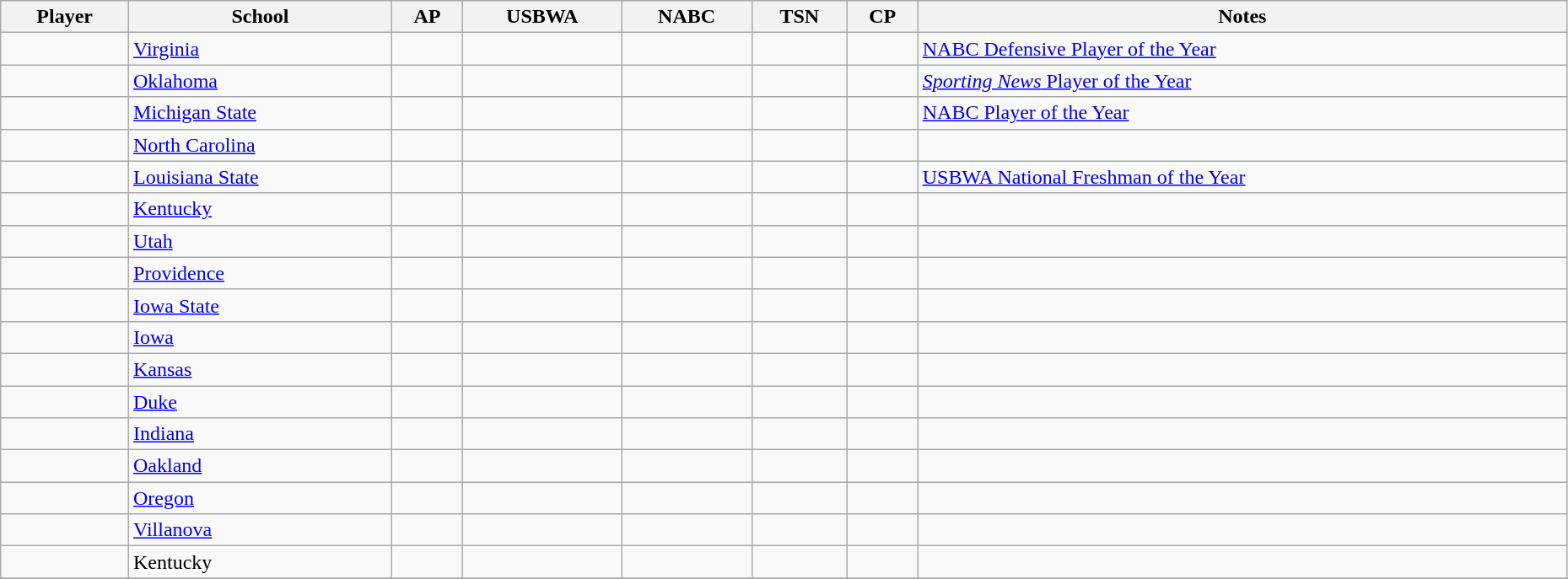<table class="wikitable sortable" style="width:98%;">
<tr>
<th>Player</th>
<th>School</th>
<th>AP</th>
<th>USBWA</th>
<th>NABC</th>
<th>TSN</th>
<th>CP</th>
<th class="unsortable">Notes</th>
</tr>
<tr>
<td></td>
<td><a href='#'>Virginia</a></td>
<td data-sort-value="01"></td>
<td data-sort-value="01"></td>
<td data-sort-value="01"></td>
<td data-sort-value="01"></td>
<td data-sort-value="12"></td>
<td><a href='#'>NABC Defensive Player of the Year</a></td>
</tr>
<tr>
<td></td>
<td><a href='#'>Oklahoma</a></td>
<td data-sort-value="01"></td>
<td data-sort-value="01"></td>
<td data-sort-value="01"></td>
<td data-sort-value="01"></td>
<td data-sort-value="12"></td>
<td><a href='#'><em>Sporting News</em> Player of the Year</a></td>
</tr>
<tr>
<td></td>
<td><a href='#'>Michigan State</a></td>
<td data-sort-value="01"></td>
<td data-sort-value="01"></td>
<td data-sort-value="01"></td>
<td data-sort-value="01"></td>
<td data-sort-value="12"></td>
<td><a href='#'>NABC Player of the Year</a></td>
</tr>
<tr>
<td></td>
<td><a href='#'>North Carolina</a></td>
<td data-sort-value="01"></td>
<td data-sort-value="01"></td>
<td data-sort-value="01"></td>
<td data-sort-value="03"></td>
<td data-sort-value="10"></td>
<td></td>
</tr>
<tr>
<td></td>
<td><a href='#'>Louisiana State</a></td>
<td data-sort-value="02"></td>
<td data-sort-value="01"></td>
<td data-sort-value="01"></td>
<td data-sort-value="02"></td>
<td data-sort-value="10"></td>
<td><a href='#'>USBWA National Freshman of the Year</a></td>
</tr>
<tr>
<td></td>
<td><a href='#'>Kentucky</a></td>
<td data-sort-value="01"></td>
<td data-sort-value="02"></td>
<td data-sort-value="02"></td>
<td data-sort-value="01"></td>
<td data-sort-value="10"></td>
<td></td>
</tr>
<tr>
<td></td>
<td><a href='#'>Utah</a></td>
<td data-sort-value="02"></td>
<td data-sort-value="02"></td>
<td data-sort-value="02"></td>
<td data-sort-value="01"></td>
<td data-sort-value="09"></td>
<td></td>
</tr>
<tr>
<td></td>
<td><a href='#'>Providence</a></td>
<td data-sort-value="02"></td>
<td data-sort-value="02"></td>
<td data-sort-value="02"></td>
<td data-sort-value="02"></td>
<td data-sort-value="08"></td>
<td></td>
</tr>
<tr>
<td></td>
<td><a href='#'>Iowa State</a></td>
<td data-sort-value="02"></td>
<td data-sort-value="02"></td>
<td data-sort-value="02"></td>
<td data-sort-value="03"></td>
<td data-sort-value="07"></td>
<td></td>
</tr>
<tr>
<td></td>
<td><a href='#'>Iowa</a></td>
<td data-sort-value="03"></td>
<td data-sort-value="02"></td>
<td data-sort-value="03"></td>
<td data-sort-value="02"></td>
<td data-sort-value="06"></td>
<td></td>
</tr>
<tr>
<td></td>
<td><a href='#'>Kansas</a></td>
<td data-sort-value="02"></td>
<td></td>
<td data-sort-value="02"></td>
<td data-sort-value="03"></td>
<td data-sort-value="05"></td>
<td></td>
</tr>
<tr>
<td></td>
<td><a href='#'>Duke</a></td>
<td data-sort-value="03"></td>
<td></td>
<td data-sort-value="03"></td>
<td data-sort-value="02"></td>
<td data-sort-value="04"></td>
<td></td>
</tr>
<tr>
<td></td>
<td><a href='#'>Indiana</a></td>
<td data-sort-value="03"></td>
<td></td>
<td data-sort-value="03"></td>
<td data-sort-value="02"></td>
<td data-sort-value="04"></td>
<td></td>
</tr>
<tr>
<td></td>
<td><a href='#'>Oakland</a></td>
<td data-sort-value="03"></td>
<td></td>
<td data-sort-value="03"></td>
<td data-sort-value="03"></td>
<td data-sort-value="03"></td>
<td></td>
</tr>
<tr>
<td></td>
<td><a href='#'>Oregon</a></td>
<td></td>
<td></td>
<td></td>
<td data-sort-value="03"></td>
<td data-sort-value="01"></td>
<td></td>
</tr>
<tr>
<td></td>
<td><a href='#'>Villanova</a></td>
<td></td>
<td></td>
<td data-sort-value="03"></td>
<td></td>
<td data-sort-value="01"></td>
<td></td>
</tr>
<tr>
<td></td>
<td>Kentucky</td>
<td data-sort-value="03"></td>
<td></td>
<td></td>
<td></td>
<td data-sort-value="01"></td>
<td></td>
</tr>
<tr>
</tr>
</table>
